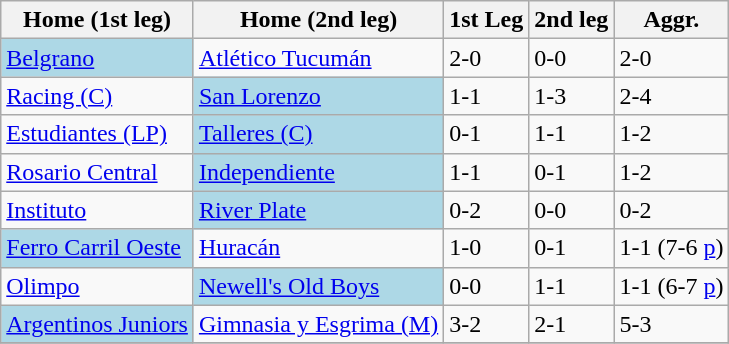<table class="wikitable" style="text-align: left;">
<tr>
<th>Home (1st leg)</th>
<th>Home (2nd leg)</th>
<th>1st Leg</th>
<th>2nd leg</th>
<th>Aggr.</th>
</tr>
<tr>
<td bgcolor=lightblue><a href='#'>Belgrano</a></td>
<td><a href='#'>Atlético Tucumán</a></td>
<td>2-0</td>
<td>0-0</td>
<td>2-0</td>
</tr>
<tr>
<td><a href='#'>Racing (C)</a></td>
<td bgcolor=lightblue><a href='#'>San Lorenzo</a></td>
<td>1-1</td>
<td>1-3</td>
<td>2-4</td>
</tr>
<tr>
<td><a href='#'>Estudiantes (LP)</a></td>
<td bgcolor=lightblue><a href='#'>Talleres (C)</a></td>
<td>0-1</td>
<td>1-1</td>
<td>1-2</td>
</tr>
<tr>
<td><a href='#'>Rosario Central</a></td>
<td bgcolor=lightblue><a href='#'>Independiente</a></td>
<td>1-1</td>
<td>0-1</td>
<td>1-2</td>
</tr>
<tr>
<td><a href='#'>Instituto</a></td>
<td bgcolor=lightblue><a href='#'>River Plate</a></td>
<td>0-2</td>
<td>0-0</td>
<td>0-2</td>
</tr>
<tr>
<td bgcolor=lightblue><a href='#'>Ferro Carril Oeste</a></td>
<td><a href='#'>Huracán</a></td>
<td>1-0</td>
<td>0-1</td>
<td>1-1 (7-6 <a href='#'>p</a>)</td>
</tr>
<tr>
<td><a href='#'>Olimpo</a></td>
<td bgcolor=lightblue><a href='#'>Newell's Old Boys</a></td>
<td>0-0</td>
<td>1-1</td>
<td>1-1 (6-7 <a href='#'>p</a>)</td>
</tr>
<tr>
<td bgcolor=lightblue><a href='#'>Argentinos Juniors</a></td>
<td><a href='#'>Gimnasia y Esgrima (M)</a></td>
<td>3-2</td>
<td>2-1</td>
<td>5-3</td>
</tr>
<tr>
</tr>
</table>
